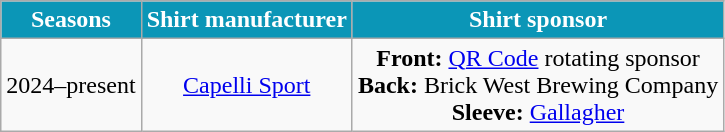<table class="wikitable" style="text-align:center">
<tr>
<th style="color:white; background:#0B96B7">Seasons</th>
<th style="color:white; background:#0B96B7">Shirt manufacturer</th>
<th style="color:white; background:#0B96B7">Shirt sponsor</th>
</tr>
<tr>
<td>2024–present</td>
<td> <a href='#'>Capelli Sport</a></td>
<td><strong>Front:</strong> <a href='#'>QR Code</a> rotating sponsor<br><strong>Back:</strong> Brick West Brewing Company<br><strong>Sleeve:</strong> <a href='#'>Gallagher</a></td>
</tr>
</table>
